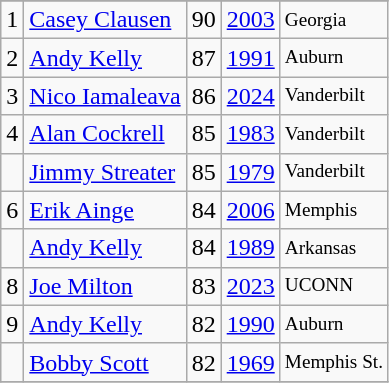<table class="wikitable">
<tr>
</tr>
<tr>
<td>1</td>
<td><a href='#'>Casey Clausen</a></td>
<td>90</td>
<td><a href='#'>2003</a></td>
<td style="font-size:80%;">Georgia</td>
</tr>
<tr>
<td>2</td>
<td><a href='#'>Andy Kelly</a></td>
<td>87</td>
<td><a href='#'>1991</a></td>
<td style="font-size:80%;">Auburn</td>
</tr>
<tr>
<td>3</td>
<td><a href='#'>Nico Iamaleava</a></td>
<td>86</td>
<td><a href='#'>2024</a></td>
<td style="font-size:80%;">Vanderbilt</td>
</tr>
<tr>
<td>4</td>
<td><a href='#'>Alan Cockrell</a></td>
<td>85</td>
<td><a href='#'>1983</a></td>
<td style="font-size:80%;">Vanderbilt</td>
</tr>
<tr>
<td></td>
<td><a href='#'>Jimmy Streater</a></td>
<td>85</td>
<td><a href='#'>1979</a></td>
<td style="font-size:80%;">Vanderbilt</td>
</tr>
<tr>
<td>6</td>
<td><a href='#'>Erik Ainge</a></td>
<td>84</td>
<td><a href='#'>2006</a></td>
<td style="font-size:80%;">Memphis</td>
</tr>
<tr>
<td></td>
<td><a href='#'>Andy Kelly</a></td>
<td>84</td>
<td><a href='#'>1989</a></td>
<td style="font-size:80%;">Arkansas</td>
</tr>
<tr>
<td>8</td>
<td><a href='#'>Joe Milton</a></td>
<td>83</td>
<td><a href='#'>2023</a></td>
<td style="font-size:80%;">UCONN</td>
</tr>
<tr>
<td>9</td>
<td><a href='#'>Andy Kelly</a></td>
<td>82</td>
<td><a href='#'>1990</a></td>
<td style="font-size:80%;">Auburn</td>
</tr>
<tr>
<td></td>
<td><a href='#'>Bobby Scott</a></td>
<td>82</td>
<td><a href='#'>1969</a></td>
<td style="font-size:80%;">Memphis St.</td>
</tr>
<tr>
</tr>
</table>
